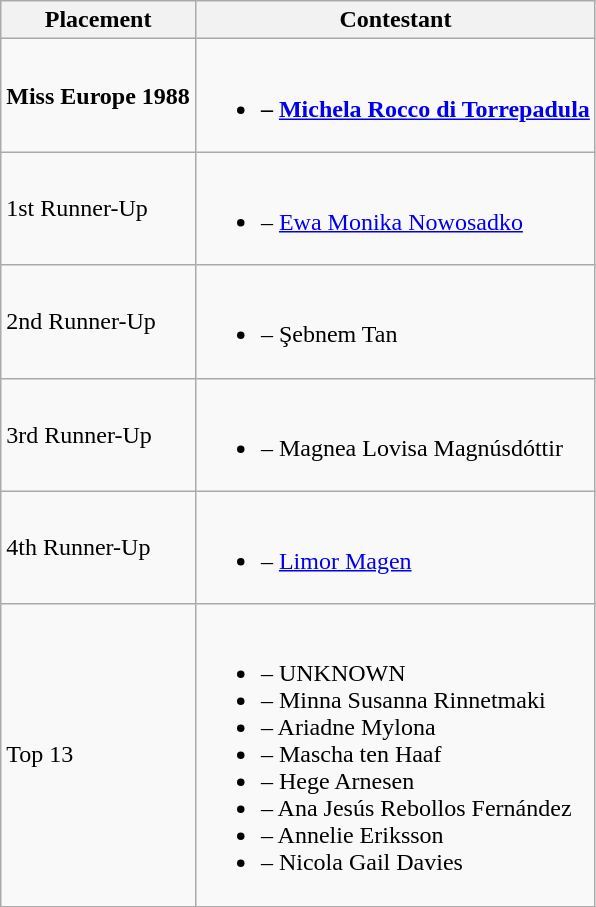<table class="wikitable">
<tr>
<th>Placement</th>
<th>Contestant</th>
</tr>
<tr>
<td><strong>Miss Europe 1988</strong></td>
<td><br><ul><li><strong> – <a href='#'>Michela Rocco di Torrepadula</a></strong></li></ul></td>
</tr>
<tr>
<td>1st Runner-Up</td>
<td><br><ul><li> – <a href='#'>Ewa Monika Nowosadko</a></li></ul></td>
</tr>
<tr>
<td>2nd Runner-Up</td>
<td><br><ul><li> – Şebnem Tan</li></ul></td>
</tr>
<tr>
<td>3rd Runner-Up</td>
<td><br><ul><li> – Magnea Lovisa Magnúsdóttir</li></ul></td>
</tr>
<tr>
<td>4th Runner-Up</td>
<td><br><ul><li> – <a href='#'>Limor Magen</a></li></ul></td>
</tr>
<tr>
<td>Top 13</td>
<td><br><ul><li> – UNKNOWN</li><li> – Minna Susanna Rinnetmaki</li><li> – Ariadne Mylona</li><li> – Mascha ten Haaf</li><li> – Hege Arnesen</li><li> – Ana Jesús Rebollos Fernández</li><li> – Annelie Eriksson</li><li> – Nicola Gail Davies</li></ul></td>
</tr>
</table>
